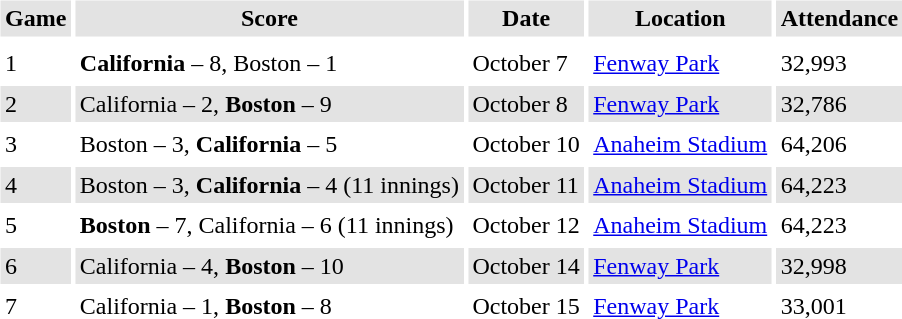<table border="0" cellspacing="3" cellpadding="3">
<tr style="background: #e3e3e3;">
<th>Game</th>
<th>Score</th>
<th>Date</th>
<th>Location</th>
<th>Attendance</th>
</tr>
<tr style="background: #e3e3e3;">
</tr>
<tr>
<td>1</td>
<td><strong>California</strong> – 8, Boston – 1</td>
<td>October 7</td>
<td><a href='#'>Fenway Park</a></td>
<td>32,993</td>
</tr>
<tr style="background: #e3e3e3;">
<td>2</td>
<td>California – 2, <strong>Boston</strong> – 9</td>
<td>October 8</td>
<td><a href='#'>Fenway Park</a></td>
<td>32,786</td>
</tr>
<tr>
<td>3</td>
<td>Boston – 3, <strong>California</strong> – 5</td>
<td>October 10</td>
<td><a href='#'>Anaheim Stadium</a></td>
<td>64,206</td>
</tr>
<tr style="background: #e3e3e3;">
<td>4</td>
<td>Boston – 3, <strong>California</strong> – 4 (11 innings)</td>
<td>October 11</td>
<td><a href='#'>Anaheim Stadium</a></td>
<td>64,223</td>
</tr>
<tr>
<td>5</td>
<td><strong>Boston</strong> – 7, California – 6 (11 innings)</td>
<td>October 12</td>
<td><a href='#'>Anaheim Stadium</a></td>
<td>64,223</td>
</tr>
<tr style="background: #e3e3e3;">
<td>6</td>
<td>California – 4, <strong>Boston</strong> – 10</td>
<td>October 14</td>
<td><a href='#'>Fenway Park</a></td>
<td>32,998</td>
</tr>
<tr>
<td>7</td>
<td>California – 1, <strong>Boston</strong> – 8</td>
<td>October 15</td>
<td><a href='#'>Fenway Park</a></td>
<td>33,001</td>
</tr>
</table>
